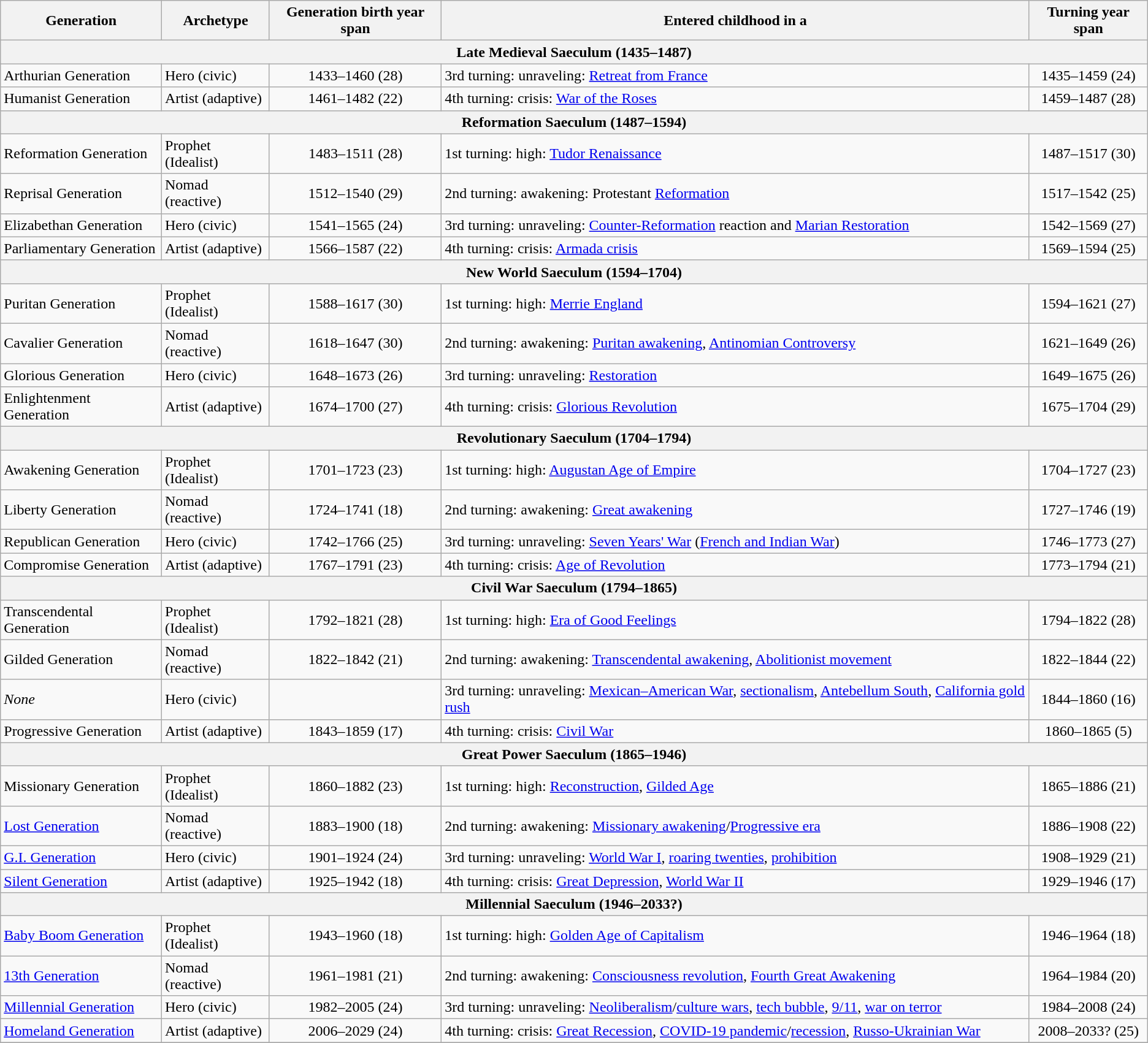<table class="wikitable">
<tr>
<th>Generation</th>
<th>Archetype</th>
<th>Generation birth year span</th>
<th>Entered childhood in a</th>
<th>Turning year span</th>
</tr>
<tr>
<th colspan=5>Late Medieval Saeculum (1435–1487)</th>
</tr>
<tr>
<td>Arthurian Generation</td>
<td>Hero (civic)</td>
<td align=center>1433–1460 (28)</td>
<td>3rd turning: unraveling: <a href='#'>Retreat from France</a></td>
<td align=center>1435–1459 (24)</td>
</tr>
<tr>
<td>Humanist Generation</td>
<td>Artist (adaptive)</td>
<td align=center>1461–1482 (22)</td>
<td>4th turning: crisis: <a href='#'>War of the Roses</a></td>
<td align=center>1459–1487 (28)</td>
</tr>
<tr>
<th colspan=5>Reformation Saeculum (1487–1594)</th>
</tr>
<tr>
<td>Reformation Generation</td>
<td>Prophet (Idealist)</td>
<td align=center>1483–1511 (28)</td>
<td>1st turning: high: <a href='#'>Tudor Renaissance</a></td>
<td align=center>1487–1517 (30)</td>
</tr>
<tr>
<td>Reprisal Generation</td>
<td>Nomad (reactive)</td>
<td align=center>1512–1540 (29)</td>
<td>2nd turning: awakening: Protestant <a href='#'>Reformation</a></td>
<td align=center>1517–1542 (25)</td>
</tr>
<tr>
<td>Elizabethan Generation</td>
<td>Hero (civic)</td>
<td align=center>1541–1565 (24)</td>
<td>3rd turning: unraveling: <a href='#'>Counter-Reformation</a> reaction and <a href='#'>Marian Restoration</a></td>
<td align=center>1542–1569 (27)</td>
</tr>
<tr>
<td>Parliamentary Generation</td>
<td>Artist (adaptive)</td>
<td align=center>1566–1587 (22)</td>
<td>4th turning: crisis: <a href='#'>Armada crisis</a></td>
<td align=center>1569–1594 (25)</td>
</tr>
<tr>
<th colspan=5>New World Saeculum (1594–1704)</th>
</tr>
<tr>
<td>Puritan Generation</td>
<td>Prophet (Idealist)</td>
<td align=center>1588–1617 (30)</td>
<td>1st turning: high: <a href='#'>Merrie England</a></td>
<td align=center>1594–1621 (27)</td>
</tr>
<tr>
<td>Cavalier Generation</td>
<td>Nomad (reactive)</td>
<td align=center>1618–1647 (30)</td>
<td>2nd turning: awakening: <a href='#'>Puritan awakening</a>, <a href='#'>Antinomian Controversy</a></td>
<td align=center>1621–1649 (26)</td>
</tr>
<tr>
<td>Glorious Generation</td>
<td>Hero (civic)</td>
<td align=center>1648–1673 (26)</td>
<td>3rd turning: unraveling: <a href='#'>Restoration</a></td>
<td align=center>1649–1675 (26)</td>
</tr>
<tr>
<td>Enlightenment Generation</td>
<td>Artist (adaptive)</td>
<td align=center>1674–1700 (27)</td>
<td>4th turning: crisis: <a href='#'>Glorious Revolution</a></td>
<td align=center>1675–1704 (29)</td>
</tr>
<tr>
<th colspan=5>Revolutionary Saeculum (1704–1794)</th>
</tr>
<tr>
<td>Awakening Generation</td>
<td>Prophet (Idealist)</td>
<td align=center>1701–1723 (23)</td>
<td>1st turning: high: <a href='#'>Augustan Age of Empire</a></td>
<td align=center>1704–1727 (23)</td>
</tr>
<tr>
<td>Liberty Generation</td>
<td>Nomad (reactive)</td>
<td align=center>1724–1741 (18)</td>
<td>2nd turning: awakening: <a href='#'>Great awakening</a></td>
<td align=center>1727–1746 (19)</td>
</tr>
<tr>
<td>Republican Generation</td>
<td>Hero (civic)</td>
<td align=center>1742–1766 (25)</td>
<td>3rd turning: unraveling: <a href='#'>Seven Years' War</a> (<a href='#'>French and Indian War</a>)</td>
<td align="center">1746–1773 (27)</td>
</tr>
<tr>
<td>Compromise Generation</td>
<td>Artist (adaptive)</td>
<td align=center>1767–1791 (23)</td>
<td>4th turning: crisis: <a href='#'>Age of Revolution</a></td>
<td align=center>1773–1794 (21)</td>
</tr>
<tr>
<th colspan=5>Civil War Saeculum (1794–1865)</th>
</tr>
<tr>
<td>Transcendental Generation</td>
<td>Prophet (Idealist)</td>
<td align=center>1792–1821 (28)</td>
<td>1st turning: high: <a href='#'>Era of Good Feelings</a></td>
<td align=center>1794–1822 (28)</td>
</tr>
<tr>
<td>Gilded Generation</td>
<td>Nomad (reactive)</td>
<td align=center>1822–1842 (21)</td>
<td>2nd turning: awakening: <a href='#'>Transcendental awakening</a>, <a href='#'>Abolitionist movement</a></td>
<td align=center>1822–1844 (22)</td>
</tr>
<tr>
<td><em>None</em></td>
<td>Hero (civic)</td>
<td></td>
<td>3rd turning: unraveling: <a href='#'>Mexican–American War</a>, <a href='#'>sectionalism</a>, <a href='#'>Antebellum South</a>, <a href='#'>California gold rush</a></td>
<td align=center>1844–1860 (16)</td>
</tr>
<tr>
<td>Progressive Generation</td>
<td>Artist (adaptive)</td>
<td align=center>1843–1859 (17)</td>
<td>4th turning: crisis: <a href='#'>Civil War</a></td>
<td align=center>1860–1865 (5)</td>
</tr>
<tr>
<th colspan=5>Great Power Saeculum (1865–1946)</th>
</tr>
<tr>
<td>Missionary Generation</td>
<td>Prophet (Idealist)</td>
<td align=center>1860–1882 (23)</td>
<td>1st turning: high: <a href='#'>Reconstruction</a>, <a href='#'>Gilded Age</a></td>
<td align=center>1865–1886 (21)</td>
</tr>
<tr>
<td><a href='#'>Lost Generation</a></td>
<td>Nomad (reactive)</td>
<td align=center>1883–1900 (18)</td>
<td>2nd turning: awakening: <a href='#'>Missionary awakening</a>/<a href='#'>Progressive era</a></td>
<td align=center>1886–1908 (22)</td>
</tr>
<tr>
<td><a href='#'>G.I. Generation</a></td>
<td>Hero (civic)</td>
<td align=center>1901–1924 (24)</td>
<td>3rd turning: unraveling: <a href='#'>World War I</a>, <a href='#'>roaring twenties</a>, <a href='#'>prohibition</a></td>
<td align=center>1908–1929 (21)</td>
</tr>
<tr>
<td><a href='#'>Silent Generation</a></td>
<td>Artist (adaptive)</td>
<td align=center>1925–1942 (18)</td>
<td>4th turning: crisis: <a href='#'>Great Depression</a>, <a href='#'>World War II</a></td>
<td align=center>1929–1946 (17)</td>
</tr>
<tr>
<th colspan=5>Millennial Saeculum (1946–2033?)</th>
</tr>
<tr>
<td><a href='#'>Baby Boom Generation</a></td>
<td>Prophet (Idealist)</td>
<td align=center>1943–1960 (18)</td>
<td>1st turning: high: <a href='#'>Golden Age of Capitalism</a></td>
<td align=center>1946–1964 (18)</td>
</tr>
<tr>
<td><a href='#'>13th Generation</a></td>
<td>Nomad (reactive)</td>
<td align=center>1961–1981 (21)</td>
<td>2nd turning: awakening: <a href='#'>Consciousness revolution</a>, <a href='#'>Fourth Great Awakening</a></td>
<td align=center>1964–1984 (20)</td>
</tr>
<tr>
<td><a href='#'>Millennial Generation</a></td>
<td>Hero (civic)</td>
<td align=center>1982–2005 (24)</td>
<td>3rd turning: unraveling: <a href='#'>Neoliberalism</a>/<a href='#'>culture wars</a>, <a href='#'>tech bubble</a>, <a href='#'>9/11</a>, <a href='#'>war on terror</a></td>
<td align="center">1984–2008 (24)</td>
</tr>
<tr>
<td><a href='#'>Homeland Generation</a></td>
<td>Artist (adaptive)</td>
<td align=center>2006–2029 (24) </td>
<td>4th turning: crisis: <a href='#'>Great Recession</a>, <a href='#'>COVID-19 pandemic</a>/<a href='#'>recession</a>, <a href='#'>Russo-Ukrainian War</a></td>
<td align="center">2008–2033? (25)</td>
</tr>
<tr>
</tr>
</table>
